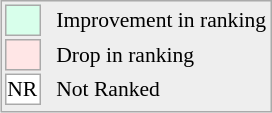<table align="right" style="font-size:90%; border:1px solid #aaaaaa; white-space:nowrap; background:#eeeeee;">
<tr>
<td style="background:#d8ffeb; width:20px; border:1px solid #aaaaaa;"> </td>
<td rowspan="5"> </td>
<td>Improvement in ranking</td>
</tr>
<tr>
<td style="background:#ffe6e6; width:20px; border:1px solid #aaaaaa;"> </td>
<td>Drop in ranking</td>
</tr>
<tr>
<td align="center" style="width:20px; border:1px solid #aaaaaa; background:white;">NR</td>
<td>Not Ranked</td>
</tr>
<tr>
</tr>
</table>
